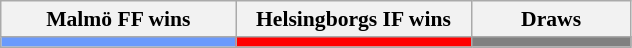<table class="wikitable" style="font-size:90%">
<tr>
<th width=150>Malmö FF wins</th>
<th width=150>Helsingborgs IF wins</th>
<th width=100>Draws</th>
</tr>
<tr>
<td bgcolor=#6A9AFC></td>
<td bgcolor=#FF0000></td>
<td bgcolor=808080></td>
</tr>
</table>
